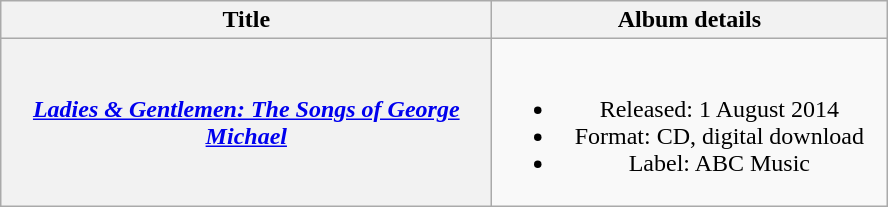<table class="wikitable plainrowheaders" style="text-align:center;">
<tr>
<th scope="col" style="width:20em;">Title</th>
<th scope="col" style="width:16em;">Album details</th>
</tr>
<tr>
<th scope="row"><em><a href='#'>Ladies & Gentlemen: The Songs of George Michael</a></em></th>
<td><br><ul><li>Released: 1 August 2014</li><li>Format: CD, digital download</li><li>Label: ABC Music</li></ul></td>
</tr>
</table>
